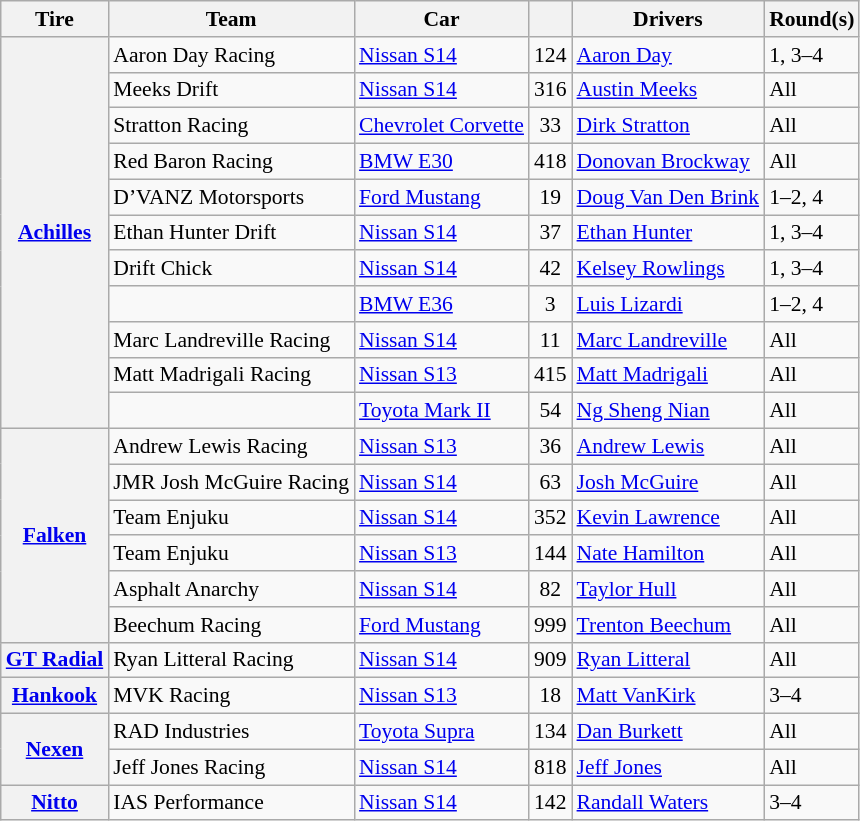<table class="wikitable" style="font-size: 90%">
<tr>
<th>Tire</th>
<th>Team</th>
<th>Car</th>
<th></th>
<th>Drivers</th>
<th>Round(s)</th>
</tr>
<tr>
<th rowspan=11><a href='#'>Achilles</a></th>
<td>Aaron Day Racing</td>
<td><a href='#'>Nissan S14</a></td>
<td align=center>124</td>
<td> <a href='#'>Aaron Day</a></td>
<td>1, 3–4</td>
</tr>
<tr>
<td>Meeks Drift</td>
<td><a href='#'>Nissan S14</a></td>
<td align=center>316</td>
<td> <a href='#'>Austin Meeks</a></td>
<td>All</td>
</tr>
<tr>
<td>Stratton Racing</td>
<td><a href='#'>Chevrolet Corvette</a></td>
<td align=center>33</td>
<td> <a href='#'>Dirk Stratton</a></td>
<td>All</td>
</tr>
<tr>
<td>Red Baron Racing</td>
<td><a href='#'>BMW E30</a></td>
<td align=center>418</td>
<td> <a href='#'>Donovan Brockway</a></td>
<td>All</td>
</tr>
<tr>
<td>D’VANZ Motorsports</td>
<td><a href='#'>Ford Mustang</a></td>
<td align=center>19</td>
<td> <a href='#'>Doug Van Den Brink</a></td>
<td>1–2, 4</td>
</tr>
<tr>
<td>Ethan Hunter Drift</td>
<td><a href='#'>Nissan S14</a></td>
<td align=center>37</td>
<td> <a href='#'>Ethan Hunter</a></td>
<td>1, 3–4</td>
</tr>
<tr>
<td>Drift Chick</td>
<td><a href='#'>Nissan S14</a></td>
<td align=center>42</td>
<td> <a href='#'>Kelsey Rowlings</a></td>
<td>1, 3–4</td>
</tr>
<tr>
<td></td>
<td><a href='#'>BMW E36</a></td>
<td align=center>3</td>
<td> <a href='#'>Luis Lizardi</a></td>
<td>1–2, 4</td>
</tr>
<tr>
<td>Marc Landreville Racing</td>
<td><a href='#'>Nissan S14</a></td>
<td align=center>11</td>
<td> <a href='#'>Marc Landreville</a></td>
<td>All</td>
</tr>
<tr>
<td>Matt Madrigali Racing</td>
<td><a href='#'>Nissan S13</a></td>
<td align=center>415</td>
<td> <a href='#'>Matt Madrigali</a></td>
<td>All</td>
</tr>
<tr>
<td></td>
<td><a href='#'>Toyota Mark II</a></td>
<td align=center>54</td>
<td> <a href='#'>Ng Sheng Nian</a></td>
<td>All</td>
</tr>
<tr>
<th rowspan=6><a href='#'>Falken</a></th>
<td>Andrew Lewis Racing</td>
<td><a href='#'>Nissan S13</a></td>
<td align=center>36</td>
<td> <a href='#'>Andrew Lewis</a></td>
<td>All</td>
</tr>
<tr>
<td>JMR Josh McGuire Racing</td>
<td><a href='#'>Nissan S14</a></td>
<td align=center>63</td>
<td> <a href='#'>Josh McGuire</a></td>
<td>All</td>
</tr>
<tr>
<td>Team Enjuku</td>
<td><a href='#'>Nissan S14</a></td>
<td align=center>352</td>
<td> <a href='#'>Kevin Lawrence</a></td>
<td>All</td>
</tr>
<tr>
<td>Team Enjuku</td>
<td><a href='#'>Nissan S13</a></td>
<td align=center>144</td>
<td> <a href='#'>Nate Hamilton</a></td>
<td>All</td>
</tr>
<tr>
<td>Asphalt Anarchy</td>
<td><a href='#'>Nissan S14</a></td>
<td align=center>82</td>
<td> <a href='#'>Taylor Hull</a></td>
<td>All</td>
</tr>
<tr>
<td>Beechum Racing</td>
<td><a href='#'>Ford Mustang</a></td>
<td align=center>999</td>
<td> <a href='#'>Trenton Beechum</a></td>
<td>All</td>
</tr>
<tr>
<th rowspan=1><a href='#'>GT Radial</a></th>
<td>Ryan Litteral Racing</td>
<td><a href='#'>Nissan S14</a></td>
<td align=center>909</td>
<td> <a href='#'>Ryan Litteral</a></td>
<td>All</td>
</tr>
<tr>
<th rowspan=1><a href='#'>Hankook</a></th>
<td>MVK Racing</td>
<td><a href='#'>Nissan S13</a></td>
<td align=center>18</td>
<td> <a href='#'>Matt VanKirk</a></td>
<td>3–4</td>
</tr>
<tr>
<th rowspan=2><a href='#'>Nexen</a></th>
<td>RAD Industries</td>
<td><a href='#'>Toyota Supra</a></td>
<td align=center>134</td>
<td> <a href='#'>Dan Burkett</a></td>
<td>All</td>
</tr>
<tr>
<td>Jeff Jones Racing</td>
<td><a href='#'>Nissan S14</a></td>
<td align=center>818</td>
<td> <a href='#'>Jeff Jones</a></td>
<td>All</td>
</tr>
<tr>
<th rowspan=1><a href='#'>Nitto</a></th>
<td>IAS Performance</td>
<td><a href='#'>Nissan S14</a></td>
<td align=center>142</td>
<td> <a href='#'>Randall Waters</a></td>
<td>3–4</td>
</tr>
</table>
